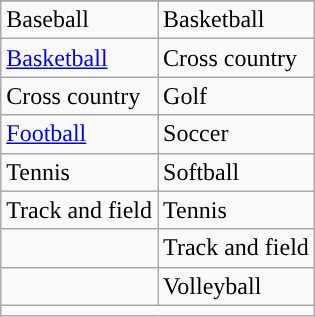<table class="wikitable">
<tr>
</tr>
<tr>
<td>Baseball</td>
<td>Basketball</td>
</tr>
<tr>
<td><a href='#'>Basketball</a></td>
<td>Cross country</td>
</tr>
<tr>
<td>Cross country</td>
<td>Golf</td>
</tr>
<tr>
<td><a href='#'>Football</a></td>
<td>Soccer</td>
</tr>
<tr>
<td>Tennis</td>
<td>Softball</td>
</tr>
<tr>
<td>Track and field</td>
<td>Tennis</td>
</tr>
<tr>
<td></td>
<td>Track and field</td>
</tr>
<tr>
<td></td>
<td>Volleyball</td>
</tr>
<tr>
<td colspan="2"></td>
</tr>
</table>
